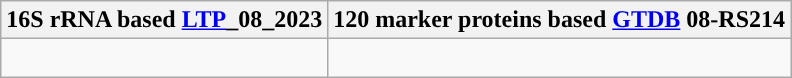<table class="wikitable">
<tr>
<th colspan=1>16S rRNA based <a href='#'>LTP</a>_08_2023</th>
<th colspan=1>120 marker proteins based <a href='#'>GTDB</a> 08-RS214</th>
</tr>
<tr>
<td style="vertical-align:top"><br></td>
<td><br></td>
</tr>
</table>
